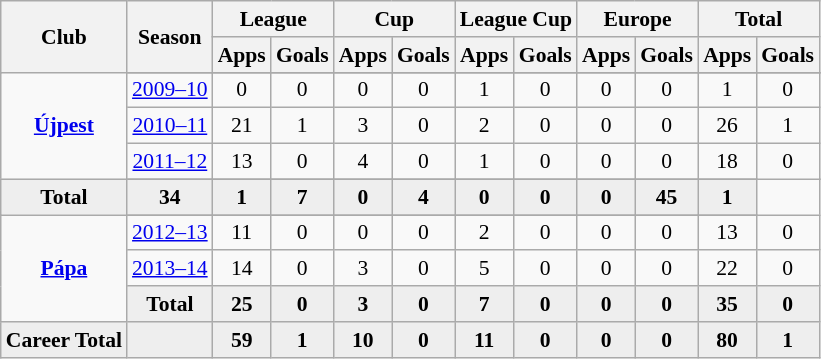<table class="wikitable" style="font-size:90%; text-align: center;">
<tr>
<th rowspan="2">Club</th>
<th rowspan="2">Season</th>
<th colspan="2">League</th>
<th colspan="2">Cup</th>
<th colspan="2">League Cup</th>
<th colspan="2">Europe</th>
<th colspan="2">Total</th>
</tr>
<tr>
<th>Apps</th>
<th>Goals</th>
<th>Apps</th>
<th>Goals</th>
<th>Apps</th>
<th>Goals</th>
<th>Apps</th>
<th>Goals</th>
<th>Apps</th>
<th>Goals</th>
</tr>
<tr ||-||-||-|->
<td rowspan="5" valign="center"><strong><a href='#'>Újpest</a></strong></td>
</tr>
<tr>
<td><a href='#'>2009–10</a></td>
<td>0</td>
<td>0</td>
<td>0</td>
<td>0</td>
<td>1</td>
<td>0</td>
<td>0</td>
<td>0</td>
<td>1</td>
<td>0</td>
</tr>
<tr>
<td><a href='#'>2010–11</a></td>
<td>21</td>
<td>1</td>
<td>3</td>
<td>0</td>
<td>2</td>
<td>0</td>
<td>0</td>
<td>0</td>
<td>26</td>
<td>1</td>
</tr>
<tr>
<td><a href='#'>2011–12</a></td>
<td>13</td>
<td>0</td>
<td>4</td>
<td>0</td>
<td>1</td>
<td>0</td>
<td>0</td>
<td>0</td>
<td>18</td>
<td>0</td>
</tr>
<tr>
</tr>
<tr style="font-weight:bold; background-color:#eeeeee;">
<td>Total</td>
<td>34</td>
<td>1</td>
<td>7</td>
<td>0</td>
<td>4</td>
<td>0</td>
<td>0</td>
<td>0</td>
<td>45</td>
<td>1</td>
</tr>
<tr>
<td rowspan="4" valign="center"><strong><a href='#'>Pápa</a></strong></td>
</tr>
<tr>
<td><a href='#'>2012–13</a></td>
<td>11</td>
<td>0</td>
<td>0</td>
<td>0</td>
<td>2</td>
<td>0</td>
<td>0</td>
<td>0</td>
<td>13</td>
<td>0</td>
</tr>
<tr>
<td><a href='#'>2013–14</a></td>
<td>14</td>
<td>0</td>
<td>3</td>
<td>0</td>
<td>5</td>
<td>0</td>
<td>0</td>
<td>0</td>
<td>22</td>
<td>0</td>
</tr>
<tr style="font-weight:bold; background-color:#eeeeee;">
<td>Total</td>
<td>25</td>
<td>0</td>
<td>3</td>
<td>0</td>
<td>7</td>
<td>0</td>
<td>0</td>
<td>0</td>
<td>35</td>
<td>0</td>
</tr>
<tr style="font-weight:bold; background-color:#eeeeee;">
<td rowspan="2" valign="top"><strong>Career Total</strong></td>
<td></td>
<td><strong>59</strong></td>
<td><strong>1</strong></td>
<td><strong>10</strong></td>
<td><strong>0</strong></td>
<td><strong>11</strong></td>
<td><strong>0</strong></td>
<td><strong>0</strong></td>
<td><strong>0</strong></td>
<td><strong>80</strong></td>
<td><strong>1</strong></td>
</tr>
</table>
